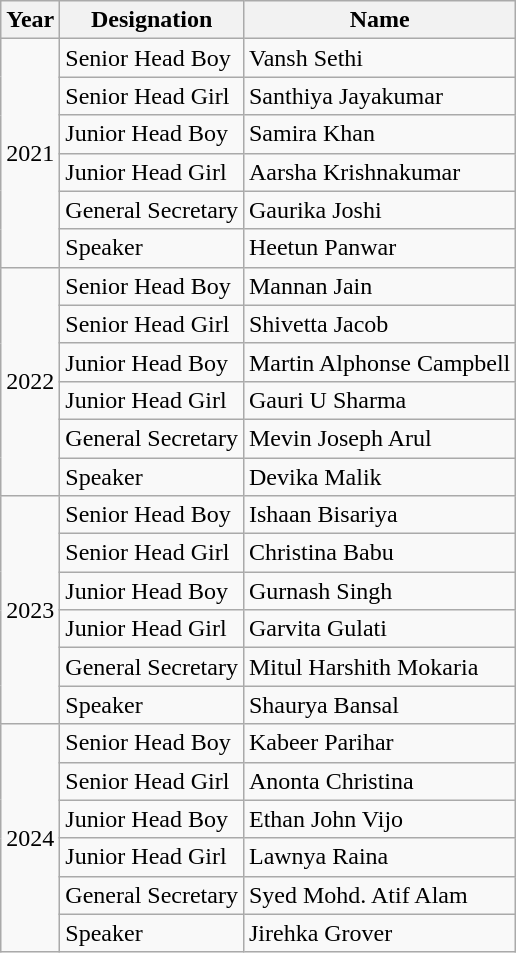<table class="wikitable">
<tr>
<th>Year</th>
<th>Designation</th>
<th>Name</th>
</tr>
<tr>
<td rowspan="6">2021</td>
<td>Senior Head Boy</td>
<td>Vansh Sethi</td>
</tr>
<tr>
<td>Senior Head Girl</td>
<td>Santhiya Jayakumar</td>
</tr>
<tr>
<td>Junior Head Boy</td>
<td>Samira Khan</td>
</tr>
<tr>
<td>Junior Head Girl</td>
<td>Aarsha Krishnakumar</td>
</tr>
<tr>
<td>General Secretary</td>
<td>Gaurika Joshi</td>
</tr>
<tr>
<td>Speaker</td>
<td>Heetun Panwar</td>
</tr>
<tr>
<td rowspan="6">2022</td>
<td>Senior Head Boy</td>
<td>Mannan Jain</td>
</tr>
<tr>
<td>Senior Head Girl</td>
<td>Shivetta Jacob</td>
</tr>
<tr>
<td>Junior Head Boy</td>
<td>Martin Alphonse Campbell</td>
</tr>
<tr>
<td>Junior Head Girl</td>
<td>Gauri U Sharma</td>
</tr>
<tr>
<td>General Secretary</td>
<td>Mevin Joseph Arul</td>
</tr>
<tr>
<td>Speaker</td>
<td>Devika Malik</td>
</tr>
<tr>
<td rowspan="6">2023</td>
<td>Senior Head Boy</td>
<td>Ishaan Bisariya</td>
</tr>
<tr>
<td>Senior Head Girl</td>
<td>Christina Babu</td>
</tr>
<tr>
<td>Junior Head Boy</td>
<td>Gurnash Singh</td>
</tr>
<tr>
<td>Junior Head Girl</td>
<td>Garvita Gulati</td>
</tr>
<tr>
<td>General Secretary</td>
<td>Mitul Harshith Mokaria</td>
</tr>
<tr>
<td>Speaker</td>
<td>Shaurya Bansal</td>
</tr>
<tr>
<td rowspan="6">2024</td>
<td>Senior Head Boy</td>
<td>Kabeer Parihar</td>
</tr>
<tr>
<td>Senior Head Girl</td>
<td>Anonta Christina</td>
</tr>
<tr>
<td>Junior Head Boy</td>
<td>Ethan John Vijo</td>
</tr>
<tr>
<td>Junior Head Girl</td>
<td>Lawnya Raina</td>
</tr>
<tr>
<td>General Secretary</td>
<td>Syed Mohd. Atif Alam</td>
</tr>
<tr>
<td>Speaker</td>
<td>Jirehka Grover</td>
</tr>
</table>
